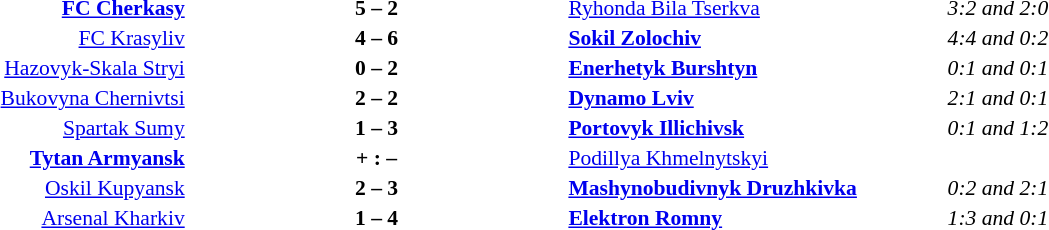<table width=100% cellspacing=1>
<tr>
<th width=20%></th>
<th width=20%></th>
<th width=20%></th>
<th></th>
</tr>
<tr style=font-size:90%>
<td align=right><strong><a href='#'>FC Cherkasy</a></strong></td>
<td align=center><strong>5 – 2</strong></td>
<td><a href='#'>Ryhonda Bila Tserkva</a></td>
<td><em>3:2 and 2:0</em></td>
</tr>
<tr style=font-size:90%>
<td align=right><a href='#'>FC Krasyliv</a></td>
<td align=center><strong>4 – 6</strong></td>
<td><strong><a href='#'>Sokil Zolochiv</a></strong></td>
<td><em>4:4 and 0:2</em></td>
</tr>
<tr style=font-size:90%>
<td align=right><a href='#'>Hazovyk-Skala Stryi</a></td>
<td align=center><strong>0 – 2</strong></td>
<td><strong><a href='#'>Enerhetyk Burshtyn</a></strong></td>
<td><em>0:1 and 0:1</em></td>
</tr>
<tr style=font-size:90%>
<td align=right><a href='#'>Bukovyna Chernivtsi</a></td>
<td align=center><strong>2 – 2</strong></td>
<td><strong><a href='#'>Dynamo Lviv</a></strong></td>
<td><em>2:1 and 0:1</em></td>
</tr>
<tr style=font-size:90%>
<td align=right><a href='#'>Spartak Sumy</a></td>
<td align=center><strong>1 – 3</strong></td>
<td><strong><a href='#'>Portovyk Illichivsk</a></strong></td>
<td><em>0:1 and 1:2</em></td>
</tr>
<tr style=font-size:90%>
<td align=right><strong><a href='#'>Tytan Armyansk</a></strong></td>
<td align=center><strong>+ : –</strong></td>
<td><a href='#'>Podillya Khmelnytskyi</a></td>
<td></td>
</tr>
<tr style=font-size:90%>
<td align=right><a href='#'>Oskil Kupyansk</a></td>
<td align=center><strong>2 – 3</strong></td>
<td><strong><a href='#'>Mashynobudivnyk Druzhkivka</a></strong></td>
<td><em>0:2 and 2:1</em></td>
</tr>
<tr style=font-size:90%>
<td align=right><a href='#'>Arsenal Kharkiv</a></td>
<td align=center><strong>1 – 4</strong></td>
<td><strong><a href='#'>Elektron Romny</a></strong></td>
<td><em>1:3 and 0:1</em></td>
</tr>
</table>
